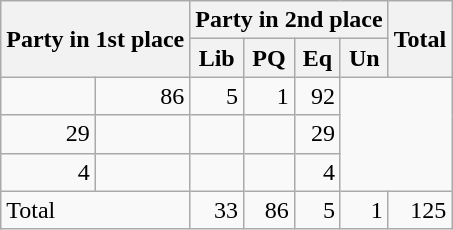<table class="wikitable" style="text-align:right;">
<tr>
<th rowspan="2" colspan="2" style="text-align:left;">Party in 1st place</th>
<th colspan="4">Party in 2nd place</th>
<th rowspan="2">Total</th>
</tr>
<tr>
<th>Lib</th>
<th>PQ</th>
<th>Eq</th>
<th>Un</th>
</tr>
<tr>
<td></td>
<td>86</td>
<td>5</td>
<td>1</td>
<td>92</td>
</tr>
<tr>
<td>29</td>
<td></td>
<td></td>
<td></td>
<td>29</td>
</tr>
<tr>
<td>4</td>
<td></td>
<td></td>
<td></td>
<td>4</td>
</tr>
<tr>
<td colspan="2" style="text-align:left;">Total</td>
<td>33</td>
<td>86</td>
<td>5</td>
<td>1</td>
<td>125</td>
</tr>
</table>
